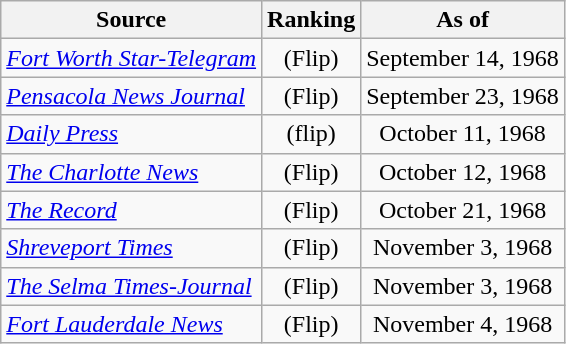<table class="wikitable" style="text-align:center">
<tr>
<th>Source</th>
<th>Ranking</th>
<th>As of</th>
</tr>
<tr>
<td align="left"><em><a href='#'>Fort Worth Star-Telegram</a></em></td>
<td>(Flip)</td>
<td>September 14, 1968</td>
</tr>
<tr>
<td align="left"><em><a href='#'>Pensacola News Journal</a></em></td>
<td>(Flip)</td>
<td>September 23, 1968</td>
</tr>
<tr>
<td align="left"><em><a href='#'>Daily Press</a></em></td>
<td>(flip)</td>
<td>October 11, 1968</td>
</tr>
<tr>
<td align="left"><em><a href='#'>The Charlotte News</a></em></td>
<td>(Flip)</td>
<td>October 12, 1968</td>
</tr>
<tr>
<td align="left"><em><a href='#'>The Record</a></em></td>
<td>(Flip)</td>
<td>October 21, 1968</td>
</tr>
<tr>
<td align="left"><em><a href='#'>Shreveport Times</a></em></td>
<td>(Flip)</td>
<td>November 3, 1968</td>
</tr>
<tr>
<td align="left"><em><a href='#'>The Selma Times-Journal</a></em></td>
<td>(Flip)</td>
<td>November 3, 1968</td>
</tr>
<tr>
<td align="left"><em><a href='#'>Fort Lauderdale News</a></em></td>
<td>(Flip)</td>
<td>November 4, 1968</td>
</tr>
</table>
